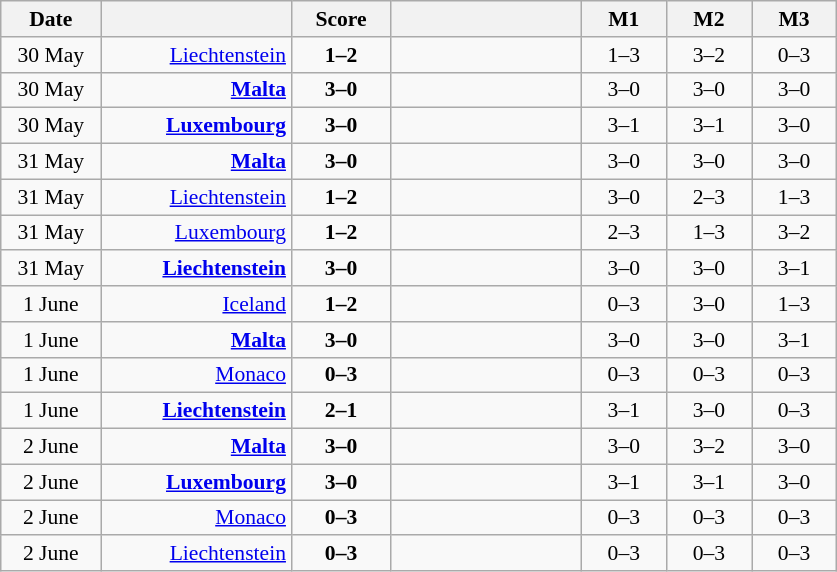<table class="wikitable" style="text-align: center; font-size:90% ">
<tr>
<th width="60">Date</th>
<th align="right" width="120"></th>
<th width="60">Score</th>
<th align="left" width="120"></th>
<th width="50">M1</th>
<th width="50">M2</th>
<th width="50">M3</th>
</tr>
<tr>
<td>30 May</td>
<td align=right><a href='#'>Liechtenstein</a> </td>
<td align=center><strong>1–2</strong></td>
<td align=left><strong></strong></td>
<td>1–3</td>
<td>3–2</td>
<td>0–3</td>
</tr>
<tr>
<td>30 May</td>
<td align=right><strong><a href='#'>Malta</a> </strong></td>
<td align=center><strong>3–0</strong></td>
<td align=left></td>
<td>3–0</td>
<td>3–0</td>
<td>3–0</td>
</tr>
<tr>
<td>30 May</td>
<td align=right><strong><a href='#'>Luxembourg</a> </strong></td>
<td align=center><strong>3–0</strong></td>
<td align=left></td>
<td>3–1</td>
<td>3–1</td>
<td>3–0</td>
</tr>
<tr>
<td>31 May</td>
<td align=right><strong><a href='#'>Malta</a> </strong></td>
<td align=center><strong>3–0</strong></td>
<td align=left></td>
<td>3–0</td>
<td>3–0</td>
<td>3–0</td>
</tr>
<tr>
<td>31 May</td>
<td align=right><a href='#'>Liechtenstein</a> </td>
<td align=center><strong>1–2</strong></td>
<td align=left><strong></strong></td>
<td>3–0</td>
<td>2–3</td>
<td>1–3</td>
</tr>
<tr>
<td>31 May</td>
<td align=right><a href='#'>Luxembourg</a> </td>
<td align=center><strong>1–2</strong></td>
<td align=left><strong></strong></td>
<td>2–3</td>
<td>1–3</td>
<td>3–2</td>
</tr>
<tr>
<td>31 May</td>
<td align=right><strong><a href='#'>Liechtenstein</a> </strong></td>
<td align=center><strong>3–0</strong></td>
<td align=left></td>
<td>3–0</td>
<td>3–0</td>
<td>3–1</td>
</tr>
<tr>
<td>1 June</td>
<td align=right><a href='#'>Iceland</a> </td>
<td align=center><strong>1–2</strong></td>
<td align=left><strong></strong></td>
<td>0–3</td>
<td>3–0</td>
<td>1–3</td>
</tr>
<tr>
<td>1 June</td>
<td align=right><strong><a href='#'>Malta</a> </strong></td>
<td align=center><strong>3–0</strong></td>
<td align=left></td>
<td>3–0</td>
<td>3–0</td>
<td>3–1</td>
</tr>
<tr>
<td>1 June</td>
<td align=right><a href='#'>Monaco</a> </td>
<td align=center><strong>0–3</strong></td>
<td align=left><strong></strong></td>
<td>0–3</td>
<td>0–3</td>
<td>0–3</td>
</tr>
<tr>
<td>1 June</td>
<td align=right><strong><a href='#'>Liechtenstein</a> </strong></td>
<td align=center><strong>2–1</strong></td>
<td align=left></td>
<td>3–1</td>
<td>3–0</td>
<td>0–3</td>
</tr>
<tr>
<td>2 June</td>
<td align=right><strong><a href='#'>Malta</a> </strong></td>
<td align=center><strong>3–0</strong></td>
<td align=left></td>
<td>3–0</td>
<td>3–2</td>
<td>3–0</td>
</tr>
<tr>
<td>2 June</td>
<td align=right><strong><a href='#'>Luxembourg</a> </strong></td>
<td align=center><strong>3–0</strong></td>
<td align=left></td>
<td>3–1</td>
<td>3–1</td>
<td>3–0</td>
</tr>
<tr>
<td>2 June</td>
<td align=right><a href='#'>Monaco</a> </td>
<td align=center><strong>0–3</strong></td>
<td align=left><strong></strong></td>
<td>0–3</td>
<td>0–3</td>
<td>0–3</td>
</tr>
<tr>
<td>2 June</td>
<td align=right><a href='#'>Liechtenstein</a> </td>
<td align=center><strong>0–3</strong></td>
<td align=left><strong></strong></td>
<td>0–3</td>
<td>0–3</td>
<td>0–3</td>
</tr>
</table>
